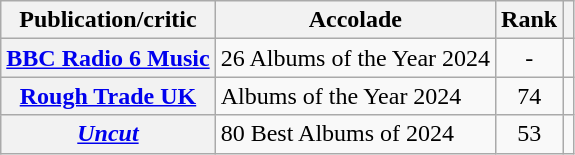<table class="wikitable sortable plainrowheaders">
<tr>
<th scope="col">Publication/critic</th>
<th scope="col">Accolade</th>
<th scope="col">Rank</th>
<th scope="col" class="unsortable"></th>
</tr>
<tr>
<th scope="row"><a href='#'>BBC Radio 6 Music</a></th>
<td>26 Albums of the Year 2024</td>
<td style="text-align: center;">-</td>
<td style="text-align: center;"></td>
</tr>
<tr>
<th scope="row"><a href='#'>Rough Trade UK</a></th>
<td>Albums of the Year 2024</td>
<td style="text-align: center;">74</td>
<td style="text-align: center;"></td>
</tr>
<tr>
<th scope="row"><em><a href='#'>Uncut</a></em></th>
<td>80 Best Albums of 2024</td>
<td style="text-align: center;">53</td>
<td style="text-align: center;"></td>
</tr>
</table>
